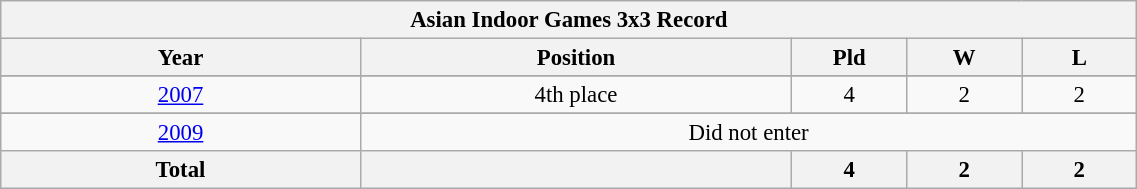<table class="wikitable collapsible autocollapse" style="text-align: center; font-size:95%;" width=60%>
<tr>
<th colspan=9>Asian Indoor Games 3x3 Record</th>
</tr>
<tr>
<th width=25%>Year</th>
<th width=30%>Position</th>
<th width=8%>Pld</th>
<th width=8%>W</th>
<th width=8%>L</th>
</tr>
<tr>
</tr>
<tr bgcolor=>
<td> <a href='#'>2007</a></td>
<td>4th place</td>
<td>4</td>
<td>2</td>
<td>2</td>
</tr>
<tr>
</tr>
<tr bgcolor=>
<td> <a href='#'>2009</a></td>
<td colspan=4>Did not enter</td>
</tr>
<tr>
<th><strong>Total</strong></th>
<th></th>
<th>4</th>
<th>2</th>
<th>2</th>
</tr>
</table>
